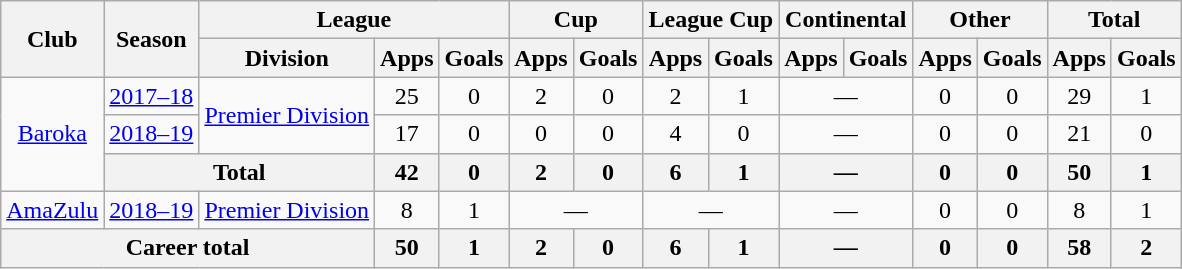<table class="wikitable" style="text-align:center">
<tr>
<th rowspan="2">Club</th>
<th rowspan="2">Season</th>
<th colspan="3">League</th>
<th colspan="2">Cup</th>
<th colspan="2">League Cup</th>
<th colspan="2">Continental</th>
<th colspan="2">Other</th>
<th colspan="2">Total</th>
</tr>
<tr>
<th>Division</th>
<th>Apps</th>
<th>Goals</th>
<th>Apps</th>
<th>Goals</th>
<th>Apps</th>
<th>Goals</th>
<th>Apps</th>
<th>Goals</th>
<th>Apps</th>
<th>Goals</th>
<th>Apps</th>
<th>Goals</th>
</tr>
<tr>
<td rowspan="3"><a href='#'>Baroka</a></td>
<td><a href='#'>2017–18</a></td>
<td rowspan="2"><a href='#'>Premier Division</a></td>
<td>25</td>
<td>0</td>
<td>2</td>
<td>0</td>
<td>2</td>
<td>1</td>
<td colspan="2">—</td>
<td>0</td>
<td>0</td>
<td>29</td>
<td>1</td>
</tr>
<tr>
<td><a href='#'>2018–19</a></td>
<td>17</td>
<td>0</td>
<td>0</td>
<td>0</td>
<td>4</td>
<td>0</td>
<td colspan="2">—</td>
<td>0</td>
<td>0</td>
<td>21</td>
<td>0</td>
</tr>
<tr>
<th colspan="2">Total</th>
<th>42</th>
<th>0</th>
<th>2</th>
<th>0</th>
<th>6</th>
<th>1</th>
<th colspan="2">—</th>
<th>0</th>
<th>0</th>
<th>50</th>
<th>1</th>
</tr>
<tr>
<td rowspan="1"><a href='#'>AmaZulu</a></td>
<td><a href='#'>2018–19</a></td>
<td rowspan="1"><a href='#'>Premier Division</a></td>
<td>8</td>
<td>1</td>
<td colspan="2">—</td>
<td colspan="2">—</td>
<td colspan="2">—</td>
<td>0</td>
<td>0</td>
<td>8</td>
<td>1</td>
</tr>
<tr>
<th colspan="3">Career total</th>
<th>50</th>
<th>1</th>
<th>2</th>
<th>0</th>
<th>6</th>
<th>1</th>
<th colspan="2">—</th>
<th>0</th>
<th>0</th>
<th>58</th>
<th>2</th>
</tr>
</table>
